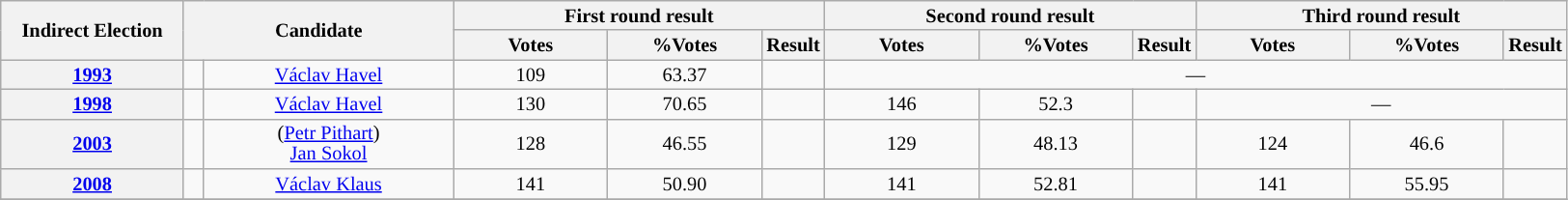<table class="wikitable" style=text-align:center;font-size:85%;line-height:14px;">
<tr>
<th width="120" rowspan="2">Indirect Election</th>
<th width="180" rowspan="2" colspan=2>Candidate</th>
<th width="200" colspan=3>First round result</th>
<th width="200" colspan=3>Second round result</th>
<th width="200" colspan=3>Third round result</th>
</tr>
<tr>
<th width="100">Votes</th>
<th width="100">%Votes</th>
<th>Result</th>
<th width="100">Votes</th>
<th width="100">%Votes</th>
<th>Result</th>
<th width="100">Votes</th>
<th width="100">%Votes</th>
<th>Result</th>
</tr>
<tr>
<th><a href='#'>1993</a></th>
<td style="background-color: "></td>
<td><a href='#'>Václav Havel</a></td>
<td>109</td>
<td>63.37</td>
<td></td>
<td colspan=6 align=center>—</td>
</tr>
<tr>
<th><a href='#'>1998</a></th>
<td style="background-color: "></td>
<td><a href='#'>Václav Havel</a></td>
<td>130</td>
<td>70.65</td>
<td></td>
<td>146</td>
<td>52.3</td>
<td></td>
<td colspan=3 align=center>—</td>
</tr>
<tr>
<th><a href='#'>2003</a></th>
<td style="background-color: "></td>
<td>(<a href='#'>Petr Pithart</a>)<br><a href='#'>Jan Sokol</a></td>
<td>128</td>
<td>46.55</td>
<td></td>
<td>129</td>
<td>48.13</td>
<td></td>
<td>124</td>
<td>46.6</td>
<td></td>
</tr>
<tr>
<th><a href='#'>2008</a></th>
<td style="background-color: "></td>
<td><a href='#'>Václav Klaus</a></td>
<td>141</td>
<td>50.90</td>
<td></td>
<td>141</td>
<td>52.81</td>
<td></td>
<td>141</td>
<td>55.95</td>
<td></td>
</tr>
<tr>
</tr>
</table>
